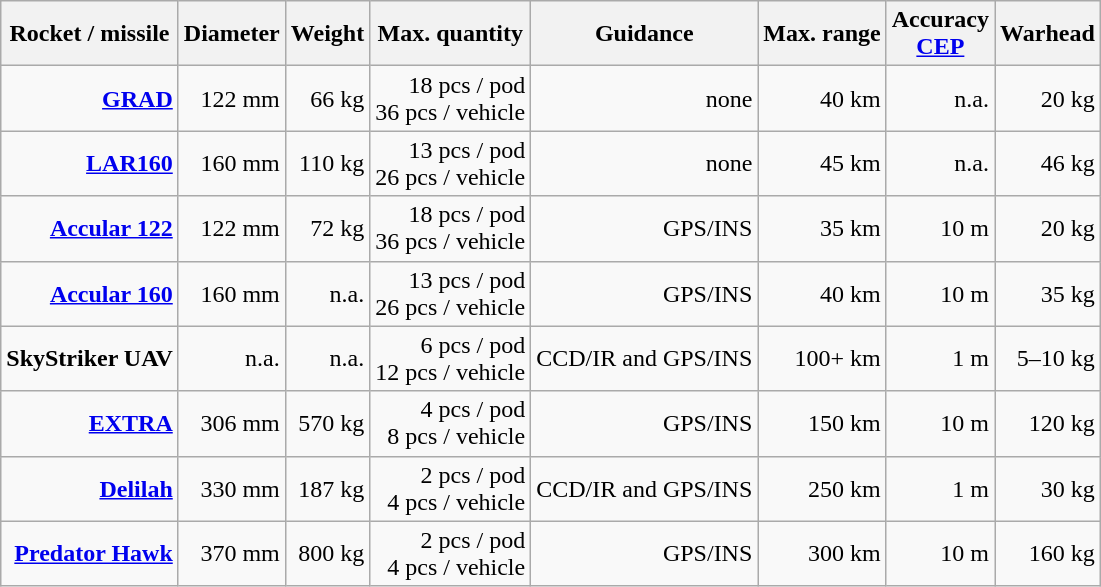<table class="wikitable" style="text-align:right;">
<tr>
<th>Rocket / missile</th>
<th>Diameter</th>
<th>Weight</th>
<th>Max. quantity</th>
<th>Guidance</th>
<th>Max. range</th>
<th>Accuracy<br><a href='#'>CEP</a></th>
<th>Warhead</th>
</tr>
<tr>
<td><strong><a href='#'>GRAD</a></strong></td>
<td>122 mm</td>
<td>66 kg</td>
<td>18 pcs / pod<br>36 pcs / vehicle</td>
<td>none</td>
<td>40 km</td>
<td>n.a.</td>
<td>20 kg</td>
</tr>
<tr>
<td><strong><a href='#'>LAR160</a></strong></td>
<td>160 mm</td>
<td>110 kg</td>
<td>13 pcs / pod<br>26 pcs / vehicle</td>
<td>none</td>
<td>45 km</td>
<td>n.a.</td>
<td>46 kg</td>
</tr>
<tr>
<td><strong><a href='#'>Accular 122</a></strong></td>
<td>122 mm</td>
<td>72 kg</td>
<td>18  pcs / pod<br>36 pcs / vehicle</td>
<td>GPS/INS</td>
<td>35 km</td>
<td>10 m</td>
<td>20 kg</td>
</tr>
<tr>
<td><strong><a href='#'>Accular 160</a></strong></td>
<td>160 mm</td>
<td>n.a.</td>
<td>13  pcs / pod<br>26 pcs / vehicle</td>
<td>GPS/INS</td>
<td>40 km</td>
<td>10 m</td>
<td>35 kg</td>
</tr>
<tr>
<td><strong>SkyStriker UAV</strong></td>
<td>n.a.</td>
<td>n.a.</td>
<td>6  pcs / pod<br>12 pcs / vehicle</td>
<td>CCD/IR and GPS/INS</td>
<td>100+ km</td>
<td>1 m</td>
<td>5–10 kg</td>
</tr>
<tr>
<td><strong><a href='#'>EXTRA</a></strong></td>
<td>306 mm</td>
<td>570 kg</td>
<td>4  pcs / pod<br>8 pcs / vehicle</td>
<td>GPS/INS</td>
<td>150 km</td>
<td>10 m</td>
<td>120 kg</td>
</tr>
<tr>
<td><strong><a href='#'>Delilah</a></strong></td>
<td>330 mm</td>
<td>187 kg</td>
<td>2  pcs / pod<br>4 pcs / vehicle</td>
<td>CCD/IR and GPS/INS</td>
<td>250 km</td>
<td>1 m</td>
<td>30 kg</td>
</tr>
<tr>
<td><strong><a href='#'>Predator Hawk</a></strong></td>
<td>370 mm</td>
<td>800 kg</td>
<td>2 pcs / pod<br>4 pcs / vehicle</td>
<td>GPS/INS</td>
<td>300 km</td>
<td>10 m</td>
<td>160 kg</td>
</tr>
</table>
